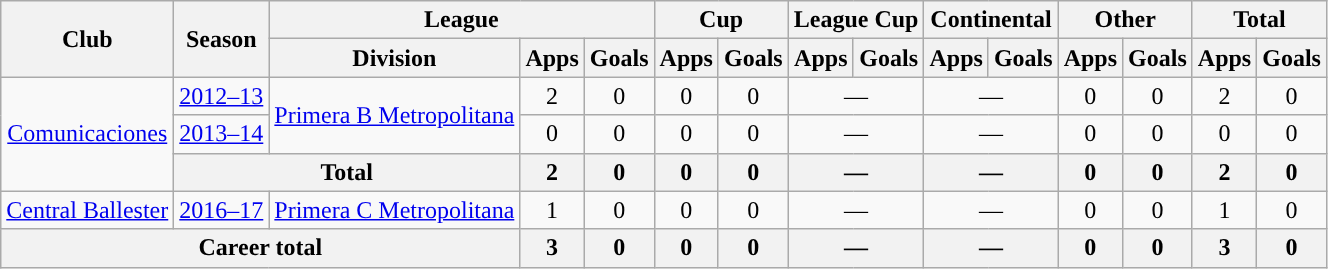<table class="wikitable" style="text-align:center">
<tr>
<th rowspan="2">Club</th>
<th rowspan="2">Season</th>
<th colspan="3">League</th>
<th colspan="2">Cup</th>
<th colspan="2">League Cup</th>
<th colspan="2">Continental</th>
<th colspan="2">Other</th>
<th colspan="2">Total</th>
</tr>
<tr>
<th>Division</th>
<th>Apps</th>
<th>Goals</th>
<th>Apps</th>
<th>Goals</th>
<th>Apps</th>
<th>Goals</th>
<th>Apps</th>
<th>Goals</th>
<th>Apps</th>
<th>Goals</th>
<th>Apps</th>
<th>Goals</th>
</tr>
<tr>
<td rowspan="3"><a href='#'>Comunicaciones</a></td>
<td><a href='#'>2012–13</a></td>
<td rowspan="2"><a href='#'>Primera B Metropolitana</a></td>
<td>2</td>
<td>0</td>
<td>0</td>
<td>0</td>
<td colspan="2">—</td>
<td colspan="2">—</td>
<td>0</td>
<td>0</td>
<td>2</td>
<td>0</td>
</tr>
<tr>
<td><a href='#'>2013–14</a></td>
<td>0</td>
<td>0</td>
<td>0</td>
<td>0</td>
<td colspan="2">—</td>
<td colspan="2">—</td>
<td>0</td>
<td>0</td>
<td>0</td>
<td>0</td>
</tr>
<tr>
<th colspan="2">Total</th>
<th>2</th>
<th>0</th>
<th>0</th>
<th>0</th>
<th colspan="2">—</th>
<th colspan="2">—</th>
<th>0</th>
<th>0</th>
<th>2</th>
<th>0</th>
</tr>
<tr>
<td rowspan="1"><a href='#'>Central Ballester</a></td>
<td><a href='#'>2016–17</a></td>
<td rowspan="1"><a href='#'>Primera C Metropolitana</a></td>
<td>1</td>
<td>0</td>
<td>0</td>
<td>0</td>
<td colspan="2">—</td>
<td colspan="2">—</td>
<td>0</td>
<td>0</td>
<td>1</td>
<td>0</td>
</tr>
<tr>
<th colspan="3">Career total</th>
<th>3</th>
<th>0</th>
<th>0</th>
<th>0</th>
<th colspan="2">—</th>
<th colspan="2">—</th>
<th>0</th>
<th>0</th>
<th>3</th>
<th>0</th>
</tr>
</table>
